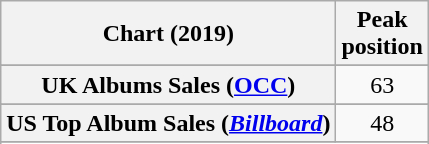<table class="wikitable sortable plainrowheaders" style="text-align:center">
<tr>
<th scope="col">Chart (2019)</th>
<th scope="col">Peak<br>position</th>
</tr>
<tr>
</tr>
<tr>
</tr>
<tr>
</tr>
<tr>
</tr>
<tr>
</tr>
<tr>
<th scope="row">UK Albums Sales (<a href='#'>OCC</a>)</th>
<td>63</td>
</tr>
<tr>
</tr>
<tr>
</tr>
<tr>
<th scope="row">US Top Album Sales (<em><a href='#'>Billboard</a></em>)</th>
<td>48</td>
</tr>
<tr>
</tr>
<tr>
</tr>
</table>
